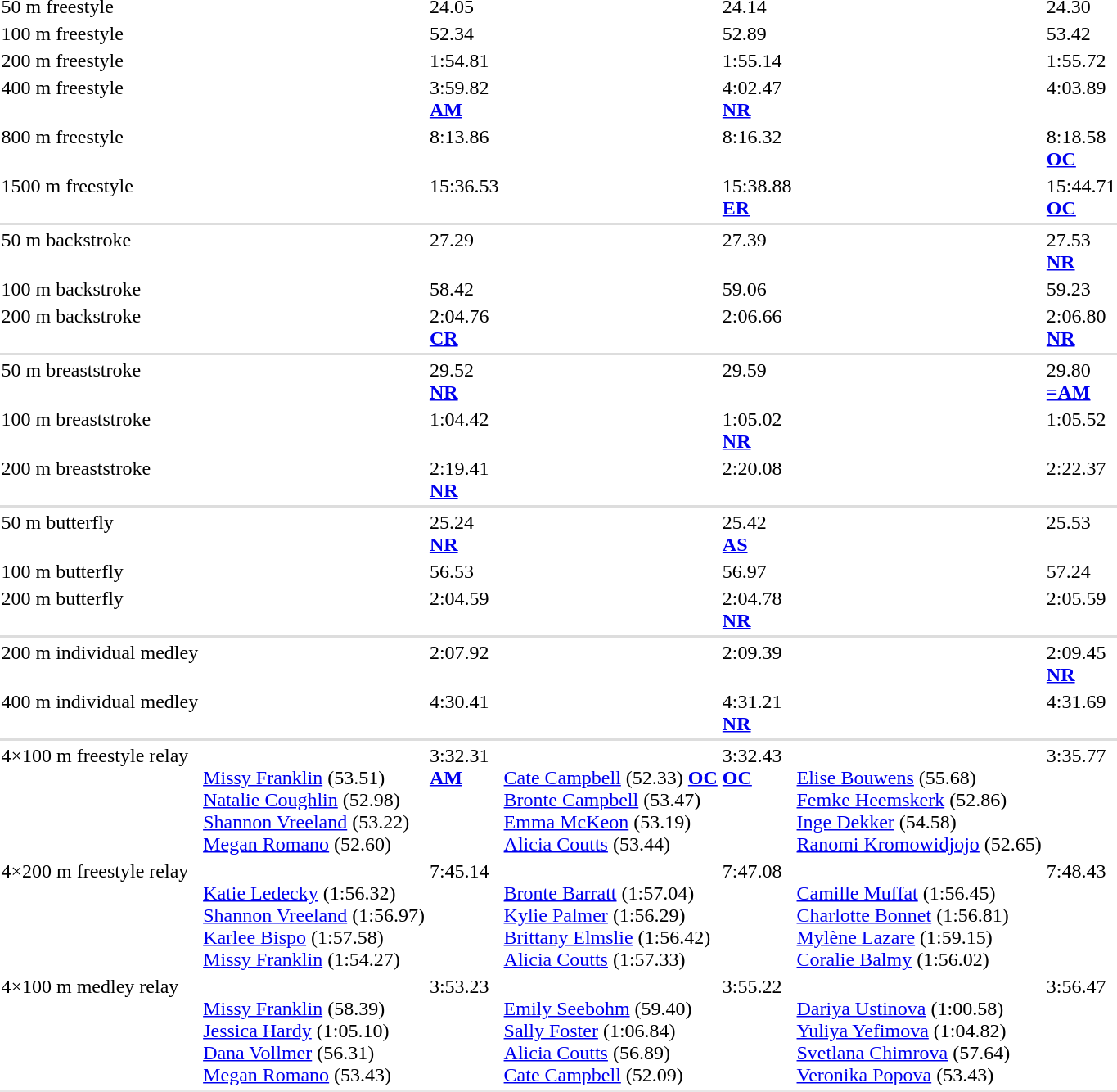<table>
<tr valign="top">
<td>50 m freestyle<div></div></td>
<td></td>
<td>24.05</td>
<td></td>
<td>24.14</td>
<td></td>
<td>24.30</td>
</tr>
<tr valign="top">
<td>100 m freestyle<br><div></div></td>
<td></td>
<td>52.34</td>
<td></td>
<td>52.89</td>
<td></td>
<td>53.42</td>
</tr>
<tr valign="top">
<td>200 m freestyle<br><div></div></td>
<td></td>
<td>1:54.81</td>
<td></td>
<td>1:55.14</td>
<td></td>
<td>1:55.72</td>
</tr>
<tr valign="top">
<td>400 m freestyle<br><div></div></td>
<td></td>
<td>3:59.82<br><strong><a href='#'>AM</a></strong></td>
<td></td>
<td>4:02.47<br><strong><a href='#'>NR</a></strong></td>
<td></td>
<td>4:03.89</td>
</tr>
<tr valign="top">
<td>800 m freestyle<br><div></div></td>
<td></td>
<td>8:13.86<br></td>
<td></td>
<td>8:16.32</td>
<td></td>
<td>8:18.58<br><strong><a href='#'>OC</a></strong></td>
</tr>
<tr valign="top">
<td>1500 m freestyle<br><div></div></td>
<td></td>
<td>15:36.53<br></td>
<td></td>
<td>15:38.88<br><strong><a href='#'>ER</a></strong></td>
<td></td>
<td>15:44.71<br><strong><a href='#'>OC</a></strong></td>
</tr>
<tr style="background:#ddd;">
<td colspan=7></td>
</tr>
<tr valign="top">
<td>50 m backstroke<br><div></div></td>
<td></td>
<td>27.29</td>
<td></td>
<td>27.39</td>
<td></td>
<td>27.53<br><strong><a href='#'>NR</a></strong></td>
</tr>
<tr valign="top">
<td>100 m backstroke<br><div></div></td>
<td></td>
<td>58.42</td>
<td></td>
<td>59.06</td>
<td></td>
<td>59.23</td>
</tr>
<tr valign="top">
<td>200 m backstroke<br><div></div></td>
<td></td>
<td>2:04.76<br><strong><a href='#'>CR</a></strong></td>
<td></td>
<td>2:06.66</td>
<td></td>
<td>2:06.80<br><strong><a href='#'>NR</a></strong></td>
</tr>
<tr style="background:#ddd;">
<td colspan=7></td>
</tr>
<tr valign="top">
<td>50 m breaststroke<div></div></td>
<td></td>
<td>29.52<br><strong><a href='#'>NR</a></strong></td>
<td></td>
<td>29.59</td>
<td></td>
<td>29.80<br><strong><a href='#'>=AM</a></strong></td>
</tr>
<tr valign="top">
<td>100 m breaststroke<br><div></div></td>
<td></td>
<td>1:04.42</td>
<td></td>
<td>1:05.02<br><strong><a href='#'>NR</a></strong></td>
<td></td>
<td>1:05.52</td>
</tr>
<tr valign="top">
<td>200 m breaststroke<br><div></div></td>
<td></td>
<td>2:19.41<br><strong><a href='#'>NR</a></strong></td>
<td></td>
<td>2:20.08</td>
<td></td>
<td>2:22.37</td>
</tr>
<tr style="background:#ddd;">
<td colspan=7></td>
</tr>
<tr valign="top">
<td>50 m butterfly<br><div></div></td>
<td></td>
<td>25.24<br><strong><a href='#'>NR</a></strong></td>
<td></td>
<td>25.42<br><strong><a href='#'>AS</a></strong></td>
<td></td>
<td>25.53</td>
</tr>
<tr valign="top">
<td>100 m butterfly<br><div></div></td>
<td></td>
<td>56.53</td>
<td></td>
<td>56.97</td>
<td></td>
<td>57.24</td>
</tr>
<tr valign="top">
<td>200 m butterfly<br><div></div></td>
<td></td>
<td>2:04.59</td>
<td></td>
<td>2:04.78<br><strong><a href='#'>NR</a></strong></td>
<td></td>
<td>2:05.59</td>
</tr>
<tr style="background:#ddd;">
<td colspan=7></td>
</tr>
<tr valign="top">
<td>200 m individual medley<br><div></div></td>
<td></td>
<td>2:07.92</td>
<td></td>
<td>2:09.39</td>
<td></td>
<td>2:09.45<br><strong><a href='#'>NR</a></strong></td>
</tr>
<tr valign="top">
<td>400 m individual medley<div></div></td>
<td></td>
<td>4:30.41</td>
<td></td>
<td>4:31.21<br><strong><a href='#'>NR</a></strong></td>
<td></td>
<td>4:31.69</td>
</tr>
<tr style="background:#ddd;">
<td colspan=7></td>
</tr>
<tr valign="top">
<td>4×100 m freestyle relay<br><div></div></td>
<td><br><a href='#'>Missy Franklin</a> (53.51)<br><a href='#'>Natalie Coughlin</a> (52.98)<br><a href='#'>Shannon Vreeland</a> (53.22)<br><a href='#'>Megan Romano</a> (52.60)</td>
<td>3:32.31<br><strong><a href='#'>AM</a></strong></td>
<td><br><a href='#'>Cate Campbell</a> (52.33) <strong><a href='#'>OC</a></strong><br><a href='#'>Bronte Campbell</a> (53.47)<br><a href='#'>Emma McKeon</a> (53.19)<br><a href='#'>Alicia Coutts</a> (53.44)</td>
<td>3:32.43<br><strong><a href='#'>OC</a></strong></td>
<td><br><a href='#'>Elise Bouwens</a> (55.68)<br><a href='#'>Femke Heemskerk</a> (52.86)<br><a href='#'>Inge Dekker</a> (54.58)<br><a href='#'>Ranomi Kromowidjojo</a> (52.65)</td>
<td>3:35.77</td>
</tr>
<tr valign="top">
<td>4×200 m freestyle relay<br><div></div></td>
<td><br><a href='#'>Katie Ledecky</a> (1:56.32)<br><a href='#'>Shannon Vreeland</a> (1:56.97)<br><a href='#'>Karlee Bispo</a> (1:57.58)<br><a href='#'>Missy Franklin</a> (1:54.27)</td>
<td>7:45.14</td>
<td><br><a href='#'>Bronte Barratt</a> (1:57.04)<br><a href='#'>Kylie Palmer</a> (1:56.29)<br><a href='#'>Brittany Elmslie</a> (1:56.42)<br><a href='#'>Alicia Coutts</a> (1:57.33)</td>
<td>7:47.08</td>
<td><br><a href='#'>Camille Muffat</a> (1:56.45)<br><a href='#'>Charlotte Bonnet</a> (1:56.81)<br><a href='#'>Mylène Lazare</a> (1:59.15)<br><a href='#'>Coralie Balmy</a> (1:56.02)</td>
<td>7:48.43</td>
</tr>
<tr valign="top">
<td>4×100 m medley relay<div></div></td>
<td><br><a href='#'>Missy Franklin</a> (58.39)<br><a href='#'>Jessica Hardy</a> (1:05.10)<br><a href='#'>Dana Vollmer</a> (56.31)<br><a href='#'>Megan Romano</a> (53.43)</td>
<td>3:53.23</td>
<td><br><a href='#'>Emily Seebohm</a> (59.40)<br><a href='#'>Sally Foster</a> (1:06.84)<br><a href='#'>Alicia Coutts</a> (56.89)<br><a href='#'>Cate Campbell</a> (52.09)</td>
<td>3:55.22</td>
<td><br><a href='#'>Dariya Ustinova</a> (1:00.58)<br><a href='#'>Yuliya Yefimova</a> (1:04.82)<br><a href='#'>Svetlana Chimrova</a> (57.64)<br><a href='#'>Veronika Popova</a> (53.43)</td>
<td>3:56.47</td>
</tr>
<tr style="background:#e8e8e8;">
<td colspan=7></td>
</tr>
</table>
